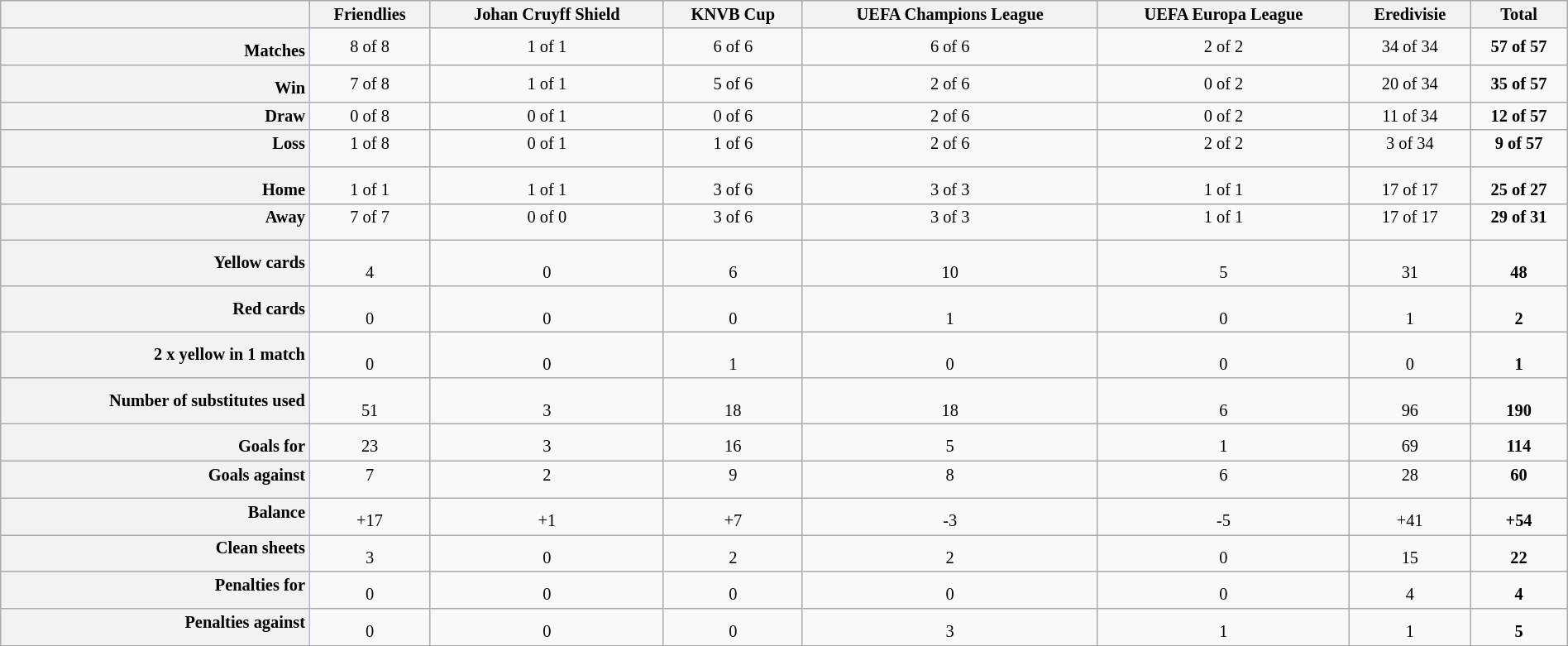<table class="wikitable" style="width:100%; font-size:85%;">
<tr>
<th></th>
<th>Friendlies</th>
<th>Johan Cruyff Shield</th>
<th>KNVB Cup</th>
<th>UEFA Champions League</th>
<th>UEFA Europa League</th>
<th>Eredivisie</th>
<th>Total</th>
</tr>
<tr>
<th style="border-right:1px solid #B5B7CF;text-align:right;padding-top:10px;">Matches</th>
<td align=center>8 of 8</td>
<td align=center>1 of 1</td>
<td align=center>6 of 6</td>
<td align=center>6 of 6</td>
<td align=center>2 of 2</td>
<td align=center>34 of 34</td>
<td align=center><strong>57 of 57</strong></td>
</tr>
<tr style="font-size:100%;">
<th style="border-right:1px solid #B5B7CF;text-align:right;padding-top:10px;">Win</th>
<td align=center>7 of 8</td>
<td align=center>1 of 1</td>
<td align=center>5 of 6</td>
<td align=center>2 of 6</td>
<td align=center>0 of 2</td>
<td align=center>20 of 34</td>
<td align=center><strong>35 of 57</strong></td>
</tr>
<tr style="font-size:100%;">
<th style="border-right:1px solid #B5B7CF;text-align:right;">Draw</th>
<td align=center>0 of 8</td>
<td align=center>0 of 1</td>
<td align=center>0 of 6</td>
<td align=center>2 of 6</td>
<td align=center>0 of 2</td>
<td align=center>11 of 34</td>
<td align=center><strong>12 of 57</strong></td>
</tr>
<tr style="font-size:100%;" valign="top">
<th style="border-right:1px solid #B5B7CF;text-align:right;padding-bottom:10px;">Loss</th>
<td align=center>1 of 8</td>
<td align=center>0 of 1</td>
<td align=center>1 of 6</td>
<td align=center>2 of 6</td>
<td align=center>2 of 2</td>
<td align=center>3 of 34</td>
<td align=center><strong>9 of 57</strong></td>
</tr>
<tr style="font-size:100%;" valign="bottom">
<th style="border-right:1px solid #B5B7CF;text-align:right;padding-top:10px;">Home</th>
<td align=center>1 of 1</td>
<td align=center>1 of 1</td>
<td align=center>3 of 6</td>
<td align=center>3 of 3</td>
<td align=center>1 of 1</td>
<td align=center>17 of 17</td>
<td align=center><strong>25 of 27</strong></td>
</tr>
<tr style="font-size:100%;" valign="top">
<th style="border-right:1px solid #B5B7CF;text-align:right;padding-bottom:10px;">Away</th>
<td align=center>7 of 7</td>
<td align=center>0 of 0</td>
<td align=center>3 of 6</td>
<td align=center>3 of 3</td>
<td align=center>1 of 1</td>
<td align=center>17 of 17</td>
<td align=center><strong>29 of 31</strong></td>
</tr>
<tr style="font-size:100%;" valign="bottom">
<th style="border-right:1px solid #B5B7CF;text-align:right;padding-top:10px;padding-bottom:10px;">Yellow cards </th>
<td align=center>4</td>
<td align=center>0</td>
<td align=center>6</td>
<td align=center>10</td>
<td align=center>5</td>
<td align=center>31</td>
<td align=center><strong>48</strong></td>
</tr>
<tr style="font-size:100%;" valign="bottom">
<th style="border-right:1px solid #B5B7CF;text-align:right;padding-top:10px;padding-bottom:10px;">Red cards </th>
<td align=center>0</td>
<td align=center>0</td>
<td align=center>0</td>
<td align=center>1</td>
<td align=center>0</td>
<td align=center>1</td>
<td align=center><strong>2</strong></td>
</tr>
<tr style="font-size:100%;" valign="bottom">
<th style="border-right:1px solid #B5B7CF;text-align:right;padding-top:10px;padding-bottom:10px;">2 x yellow in 1 match </th>
<td align=center>0</td>
<td align=center>0</td>
<td align=center>1</td>
<td align=center>0</td>
<td align=center>0</td>
<td align=center>0</td>
<td align=center><strong>1</strong></td>
</tr>
<tr style="font-size:100%;" valign="bottom">
<th style="border-right:1px solid #B5B7CF;text-align:right;padding-top:10px;padding-bottom:10px;">Number of substitutes used </th>
<td align=center>51</td>
<td align=center>3</td>
<td align=center>18</td>
<td align=center>18</td>
<td align=center>6</td>
<td align=center>96</td>
<td align=center><strong>190</strong></td>
</tr>
<tr style="font-size:100%;" valign="bottom">
<th style="border-right:1px solid #B5B7CF;text-align:right;padding-top:10px;">Goals for </th>
<td align=center>23</td>
<td align=center>3</td>
<td align=center>16</td>
<td align=center>5</td>
<td align=center>1</td>
<td align=center>69</td>
<td align=center><strong>114</strong></td>
</tr>
<tr style="font-size:100%;" valign="top">
<th style="border-right:1px solid #B5B7CF;text-align:right;padding-bottom:10px;">Goals against </th>
<td align=center>7</td>
<td align=center>2</td>
<td align=center>9</td>
<td align=center>8</td>
<td align=center>6</td>
<td align=center>28</td>
<td align=center><strong>60</strong></td>
</tr>
<tr style="font-size:100%;" valign="bottom">
<th style="border-right:1px solid #B5B7CF;text-align:right;padding-bottom:10px;">Balance </th>
<td align=center>+17</td>
<td align=center>+1</td>
<td align=center>+7</td>
<td align=center>-3</td>
<td align=center>-5</td>
<td align=center>+41</td>
<td align=center><strong>+54</strong></td>
</tr>
<tr style="font-size:100%;" valign="bottom">
<th style="border-right:1px solid #B5B7CF;text-align:right;padding-bottom:10px;">Clean sheets </th>
<td align=center>3</td>
<td align=center>0</td>
<td align=center>2</td>
<td align=center>2</td>
<td align=center>0</td>
<td align=center>15</td>
<td align=center><strong>22</strong></td>
</tr>
<tr style="font-size:100%;" valign="bottom">
<th style="border-right:1px solid #B5B7CF;text-align:right;padding-bottom:10px;">Penalties for </th>
<td align=center>0</td>
<td align=center>0</td>
<td align=center>0</td>
<td align=center>0</td>
<td align=center>0</td>
<td align=center>4</td>
<td align=center><strong>4</strong></td>
</tr>
<tr style="font-size:100%;" valign="bottom">
<th style="border-right:1px solid #B5B7CF;text-align:right;padding-bottom:10px;">Penalties against </th>
<td align=center>0</td>
<td align=center>0</td>
<td align=center>0</td>
<td align=center>3</td>
<td align=center>1</td>
<td align=center>1</td>
<td align=center><strong>5</strong></td>
</tr>
</table>
